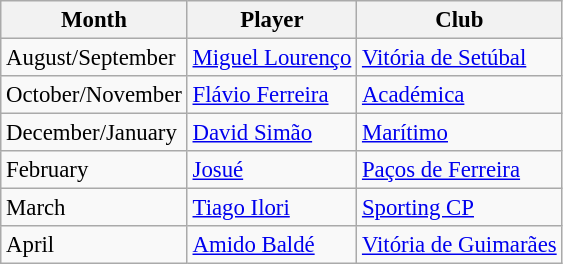<table class="wikitable" style="font-size:95%">
<tr>
<th>Month</th>
<th>Player</th>
<th>Club</th>
</tr>
<tr>
<td>August/September</td>
<td> <a href='#'>Miguel Lourenço</a></td>
<td><a href='#'>Vitória de Setúbal</a></td>
</tr>
<tr>
<td>October/November</td>
<td> <a href='#'>Flávio Ferreira</a></td>
<td><a href='#'>Académica</a></td>
</tr>
<tr>
<td>December/January</td>
<td> <a href='#'>David Simão</a></td>
<td><a href='#'>Marítimo</a></td>
</tr>
<tr>
<td>February</td>
<td> <a href='#'>Josué</a></td>
<td><a href='#'>Paços de Ferreira</a></td>
</tr>
<tr>
<td>March</td>
<td> <a href='#'>Tiago Ilori</a></td>
<td><a href='#'>Sporting CP</a></td>
</tr>
<tr>
<td>April</td>
<td> <a href='#'>Amido Baldé</a></td>
<td><a href='#'>Vitória de Guimarães</a></td>
</tr>
</table>
